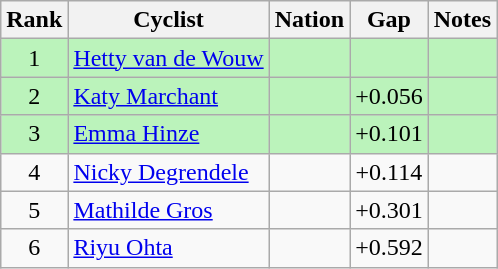<table class="wikitable" style="text-align:center">
<tr>
<th>Rank</th>
<th>Cyclist</th>
<th>Nation</th>
<th>Gap</th>
<th>Notes</th>
</tr>
<tr bgcolor=#bbf3bb>
<td>1</td>
<td align=left><a href='#'>Hetty van de Wouw</a></td>
<td align=left></td>
<td></td>
<td></td>
</tr>
<tr bgcolor=#bbf3bb>
<td>2</td>
<td align=left><a href='#'>Katy Marchant</a></td>
<td align=left></td>
<td>+0.056</td>
<td></td>
</tr>
<tr bgcolor=#bbf3bb>
<td>3</td>
<td align=left><a href='#'>Emma Hinze</a></td>
<td align=left></td>
<td>+0.101</td>
<td></td>
</tr>
<tr>
<td>4</td>
<td align=left><a href='#'>Nicky Degrendele</a></td>
<td align=left></td>
<td>+0.114</td>
<td></td>
</tr>
<tr>
<td>5</td>
<td align=left><a href='#'>Mathilde Gros</a></td>
<td align=left></td>
<td>+0.301</td>
<td></td>
</tr>
<tr>
<td>6</td>
<td align=left><a href='#'>Riyu Ohta</a></td>
<td align=left></td>
<td>+0.592</td>
<td></td>
</tr>
</table>
